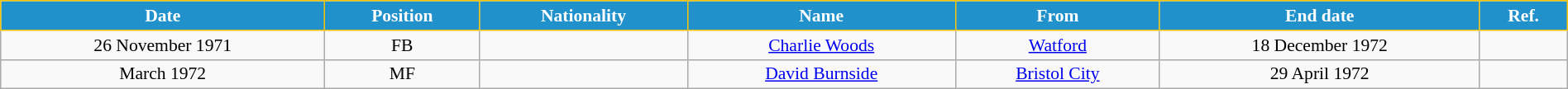<table class="wikitable" style="text-align:center; font-size:90%; width:100%;">
<tr>
<th style="background:#2191CC; color:white; border:1px solid #F7C408; text-align:center;">Date</th>
<th style="background:#2191CC; color:white; border:1px solid #F7C408; text-align:center;">Position</th>
<th style="background:#2191CC; color:white; border:1px solid #F7C408; text-align:center;">Nationality</th>
<th style="background:#2191CC; color:white; border:1px solid #F7C408; text-align:center;">Name</th>
<th style="background:#2191CC; color:white; border:1px solid #F7C408; text-align:center;">From</th>
<th style="background:#2191CC; color:white; border:1px solid #F7C408; text-align:center;">End date</th>
<th style="background:#2191CC; color:white; border:1px solid #F7C408; text-align:center;">Ref.</th>
</tr>
<tr>
<td>26 November 1971</td>
<td>FB</td>
<td></td>
<td><a href='#'>Charlie Woods</a></td>
<td> <a href='#'>Watford</a></td>
<td>18 December 1972</td>
<td></td>
</tr>
<tr>
<td>March 1972</td>
<td>MF</td>
<td></td>
<td><a href='#'>David Burnside</a></td>
<td> <a href='#'>Bristol City</a></td>
<td>29 April 1972</td>
<td></td>
</tr>
</table>
